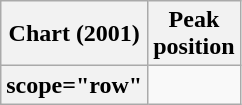<table class="wikitable sortable plainrowheaders">
<tr>
<th scope="col">Chart (2001)</th>
<th scope="col">Peak<br>position</th>
</tr>
<tr>
<th>scope="row"</th>
</tr>
</table>
